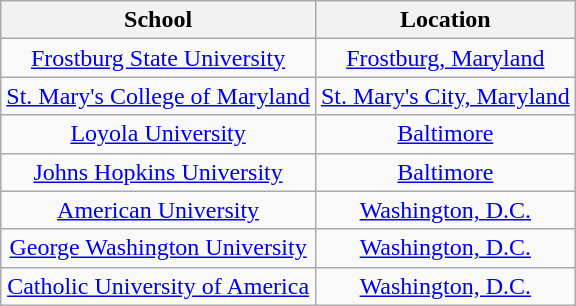<table class="wikitable sortable" style="text-align:center;">
<tr>
<th>School</th>
<th>Location</th>
</tr>
<tr>
<td><a href='#'>Frostburg State University</a></td>
<td><a href='#'>Frostburg, Maryland</a></td>
</tr>
<tr>
<td><a href='#'>St. Mary's College of Maryland</a></td>
<td><a href='#'>St. Mary's City, Maryland</a></td>
</tr>
<tr>
<td><a href='#'>Loyola University</a></td>
<td><a href='#'>Baltimore</a></td>
</tr>
<tr>
<td><a href='#'>Johns Hopkins University</a></td>
<td><a href='#'>Baltimore</a></td>
</tr>
<tr>
<td><a href='#'>American University</a></td>
<td><a href='#'>Washington, D.C.</a></td>
</tr>
<tr>
<td><a href='#'>George Washington University</a></td>
<td><a href='#'>Washington, D.C.</a></td>
</tr>
<tr>
<td><a href='#'>Catholic University of America</a></td>
<td><a href='#'>Washington, D.C.</a></td>
</tr>
</table>
